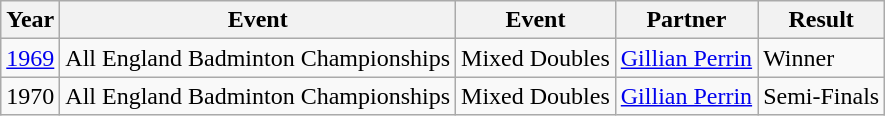<table class="wikitable sortable mw-collapsible">
<tr>
<th>Year</th>
<th>Event</th>
<th>Event</th>
<th>Partner</th>
<th>Result</th>
</tr>
<tr>
<td><a href='#'>1969</a></td>
<td>All England Badminton Championships</td>
<td>Mixed Doubles</td>
<td><a href='#'>Gillian Perrin</a></td>
<td>Winner</td>
</tr>
<tr>
<td>1970</td>
<td>All England Badminton Championships</td>
<td>Mixed Doubles</td>
<td><a href='#'>Gillian Perrin</a></td>
<td>Semi-Finals</td>
</tr>
</table>
